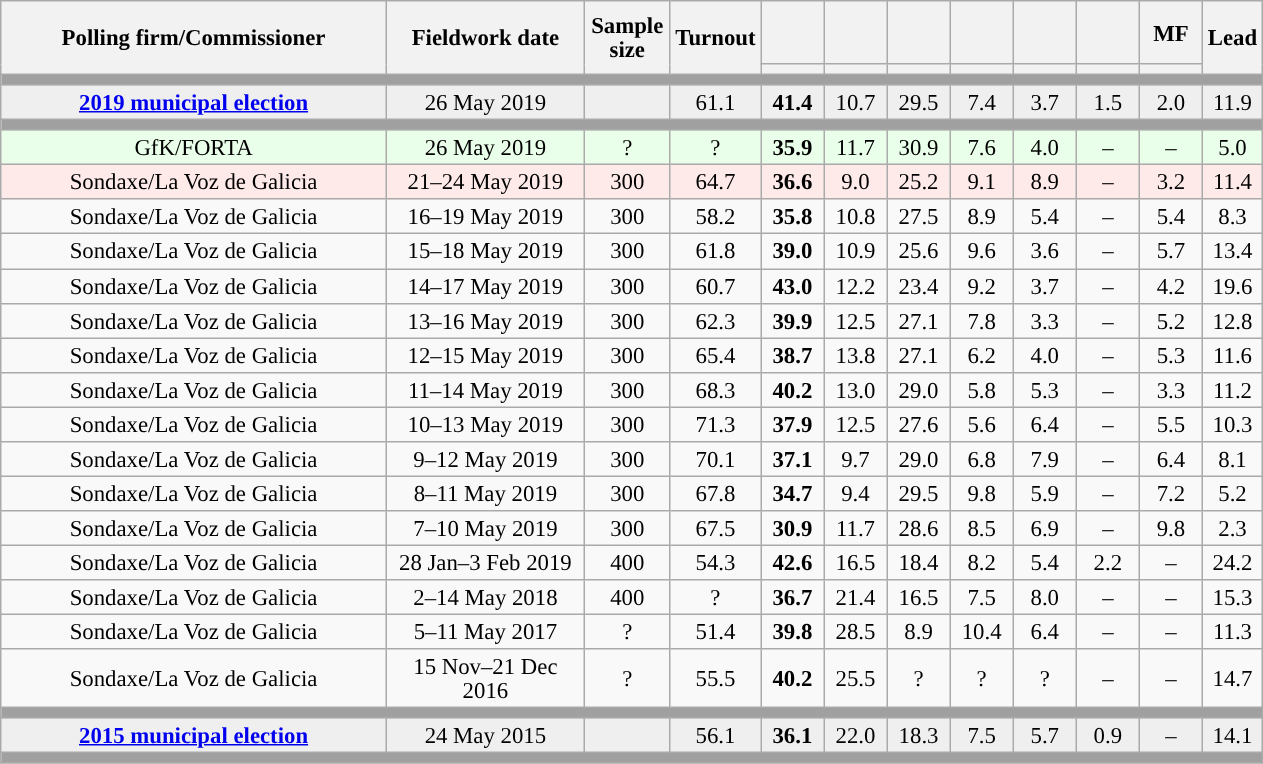<table class="wikitable collapsible collapsed" style="text-align:center; font-size:95%; line-height:16px;">
<tr style="height:42px;">
<th style="width:250px;" rowspan="2">Polling firm/Commissioner</th>
<th style="width:125px;" rowspan="2">Fieldwork date</th>
<th style="width:50px;" rowspan="2">Sample size</th>
<th style="width:45px;" rowspan="2">Turnout</th>
<th style="width:35px;"></th>
<th style="width:35px;"></th>
<th style="width:35px;"></th>
<th style="width:35px;"></th>
<th style="width:35px;"></th>
<th style="width:35px;"></th>
<th style="width:35px;">MF</th>
<th style="width:30px;" rowspan="2">Lead</th>
</tr>
<tr>
<th style="color:inherit;background:"></th>
<th style="color:inherit;background:"></th>
<th style="color:inherit;background:"></th>
<th style="color:inherit;background:"></th>
<th style="color:inherit;background:"></th>
<th style="color:inherit;background:"></th>
<th style="color:inherit;background:"></th>
</tr>
<tr>
<td colspan="12" style="background:#A0A0A0"></td>
</tr>
<tr style="background:#EFEFEF;">
<td><strong><a href='#'>2019 municipal election</a></strong></td>
<td>26 May 2019</td>
<td></td>
<td>61.1</td>
<td><strong>41.4</strong><br></td>
<td>10.7<br></td>
<td>29.5<br></td>
<td>7.4<br></td>
<td>3.7<br></td>
<td>1.5<br></td>
<td>2.0<br></td>
<td style="background:">11.9</td>
</tr>
<tr>
<td colspan="12" style="background:#A0A0A0"></td>
</tr>
<tr style="background:#EAFFEA;">
<td>GfK/FORTA</td>
<td>26 May 2019</td>
<td>?</td>
<td>?</td>
<td><strong>35.9</strong><br></td>
<td>11.7<br></td>
<td>30.9<br></td>
<td>7.6<br></td>
<td>4.0<br></td>
<td>–</td>
<td>–</td>
<td style="background:">5.0</td>
</tr>
<tr style="background:#FFEAEA;">
<td>Sondaxe/La Voz de Galicia</td>
<td>21–24 May 2019</td>
<td>300</td>
<td>64.7</td>
<td><strong>36.6</strong><br></td>
<td>9.0<br></td>
<td>25.2<br></td>
<td>9.1<br></td>
<td>8.9<br></td>
<td>–</td>
<td>3.2<br></td>
<td style="background:">11.4</td>
</tr>
<tr>
<td>Sondaxe/La Voz de Galicia</td>
<td>16–19 May 2019</td>
<td>300</td>
<td>58.2</td>
<td><strong>35.8</strong><br></td>
<td>10.8<br></td>
<td>27.5<br></td>
<td>8.9<br></td>
<td>5.4<br></td>
<td>–</td>
<td>5.4<br></td>
<td style="background:">8.3</td>
</tr>
<tr>
<td>Sondaxe/La Voz de Galicia</td>
<td>15–18 May 2019</td>
<td>300</td>
<td>61.8</td>
<td><strong>39.0</strong><br></td>
<td>10.9<br></td>
<td>25.6<br></td>
<td>9.6<br></td>
<td>3.6<br></td>
<td>–</td>
<td>5.7<br></td>
<td style="background:">13.4</td>
</tr>
<tr>
<td>Sondaxe/La Voz de Galicia</td>
<td>14–17 May 2019</td>
<td>300</td>
<td>60.7</td>
<td><strong>43.0</strong><br></td>
<td>12.2<br></td>
<td>23.4<br></td>
<td>9.2<br></td>
<td>3.7<br></td>
<td>–</td>
<td>4.2<br></td>
<td style="background:">19.6</td>
</tr>
<tr>
<td>Sondaxe/La Voz de Galicia</td>
<td>13–16 May 2019</td>
<td>300</td>
<td>62.3</td>
<td><strong>39.9</strong><br></td>
<td>12.5<br></td>
<td>27.1<br></td>
<td>7.8<br></td>
<td>3.3<br></td>
<td>–</td>
<td>5.2<br></td>
<td style="background:">12.8</td>
</tr>
<tr>
<td>Sondaxe/La Voz de Galicia</td>
<td>12–15 May 2019</td>
<td>300</td>
<td>65.4</td>
<td><strong>38.7</strong><br></td>
<td>13.8<br></td>
<td>27.1<br></td>
<td>6.2<br></td>
<td>4.0<br></td>
<td>–</td>
<td>5.3<br></td>
<td style="background:">11.6</td>
</tr>
<tr>
<td>Sondaxe/La Voz de Galicia</td>
<td>11–14 May 2019</td>
<td>300</td>
<td>68.3</td>
<td><strong>40.2</strong><br></td>
<td>13.0<br></td>
<td>29.0<br></td>
<td>5.8<br></td>
<td>5.3<br></td>
<td>–</td>
<td>3.3<br></td>
<td style="background:">11.2</td>
</tr>
<tr>
<td>Sondaxe/La Voz de Galicia</td>
<td>10–13 May 2019</td>
<td>300</td>
<td>71.3</td>
<td><strong>37.9</strong><br></td>
<td>12.5<br></td>
<td>27.6<br></td>
<td>5.6<br></td>
<td>6.4<br></td>
<td>–</td>
<td>5.5<br></td>
<td style="background:">10.3</td>
</tr>
<tr>
<td>Sondaxe/La Voz de Galicia</td>
<td>9–12 May 2019</td>
<td>300</td>
<td>70.1</td>
<td><strong>37.1</strong><br></td>
<td>9.7<br></td>
<td>29.0<br></td>
<td>6.8<br></td>
<td>7.9<br></td>
<td>–</td>
<td>6.4<br></td>
<td style="background:">8.1</td>
</tr>
<tr>
<td>Sondaxe/La Voz de Galicia</td>
<td>8–11 May 2019</td>
<td>300</td>
<td>67.8</td>
<td><strong>34.7</strong><br></td>
<td>9.4<br></td>
<td>29.5<br></td>
<td>9.8<br></td>
<td>5.9<br></td>
<td>–</td>
<td>7.2<br></td>
<td style="background:">5.2</td>
</tr>
<tr>
<td>Sondaxe/La Voz de Galicia</td>
<td>7–10 May 2019</td>
<td>300</td>
<td>67.5</td>
<td><strong>30.9</strong><br></td>
<td>11.7<br></td>
<td>28.6<br></td>
<td>8.5<br></td>
<td>6.9<br></td>
<td>–</td>
<td>9.8<br></td>
<td style="background:">2.3</td>
</tr>
<tr>
<td>Sondaxe/La Voz de Galicia</td>
<td>28 Jan–3 Feb 2019</td>
<td>400</td>
<td>54.3</td>
<td><strong>42.6</strong><br></td>
<td>16.5<br></td>
<td>18.4<br></td>
<td>8.2<br></td>
<td>5.4<br></td>
<td>2.2<br></td>
<td>–</td>
<td style="background:">24.2</td>
</tr>
<tr>
<td>Sondaxe/La Voz de Galicia</td>
<td>2–14 May 2018</td>
<td>400</td>
<td>?</td>
<td><strong>36.7</strong><br></td>
<td>21.4<br></td>
<td>16.5<br></td>
<td>7.5<br></td>
<td>8.0<br></td>
<td>–</td>
<td>–</td>
<td style="background:">15.3</td>
</tr>
<tr>
<td>Sondaxe/La Voz de Galicia</td>
<td>5–11 May 2017</td>
<td>?</td>
<td>51.4</td>
<td><strong>39.8</strong><br></td>
<td>28.5<br></td>
<td>8.9<br></td>
<td>10.4<br></td>
<td>6.4<br></td>
<td>–</td>
<td>–</td>
<td style="background:">11.3</td>
</tr>
<tr>
<td>Sondaxe/La Voz de Galicia</td>
<td>15 Nov–21 Dec 2016</td>
<td>?</td>
<td>55.5</td>
<td><strong>40.2</strong><br></td>
<td>25.5<br></td>
<td>?<br></td>
<td>?<br></td>
<td>?<br></td>
<td>–</td>
<td>–</td>
<td style="background:">14.7</td>
</tr>
<tr>
<td colspan="12" style="background:#A0A0A0"></td>
</tr>
<tr style="background:#EFEFEF;">
<td><strong><a href='#'>2015 municipal election</a></strong></td>
<td>24 May 2015</td>
<td></td>
<td>56.1</td>
<td><strong>36.1</strong><br></td>
<td>22.0<br></td>
<td>18.3<br></td>
<td>7.5<br></td>
<td>5.7<br></td>
<td>0.9<br></td>
<td>–</td>
<td style="background:">14.1</td>
</tr>
<tr>
<td colspan="12" style="background:#A0A0A0"></td>
</tr>
</table>
